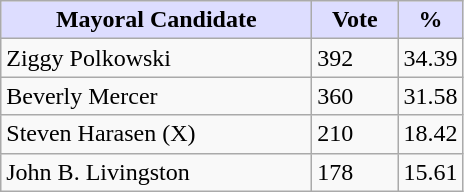<table class="wikitable">
<tr>
<th style="background:#ddf; width:200px;">Mayoral Candidate</th>
<th style="background:#ddf; width:50px;">Vote</th>
<th style="background:#ddf; width:30px;">%</th>
</tr>
<tr>
<td>Ziggy Polkowski</td>
<td>392</td>
<td>34.39</td>
</tr>
<tr>
<td>Beverly Mercer</td>
<td>360</td>
<td>31.58</td>
</tr>
<tr>
<td>Steven Harasen (X)</td>
<td>210</td>
<td>18.42</td>
</tr>
<tr>
<td>John B. Livingston</td>
<td>178</td>
<td>15.61</td>
</tr>
</table>
